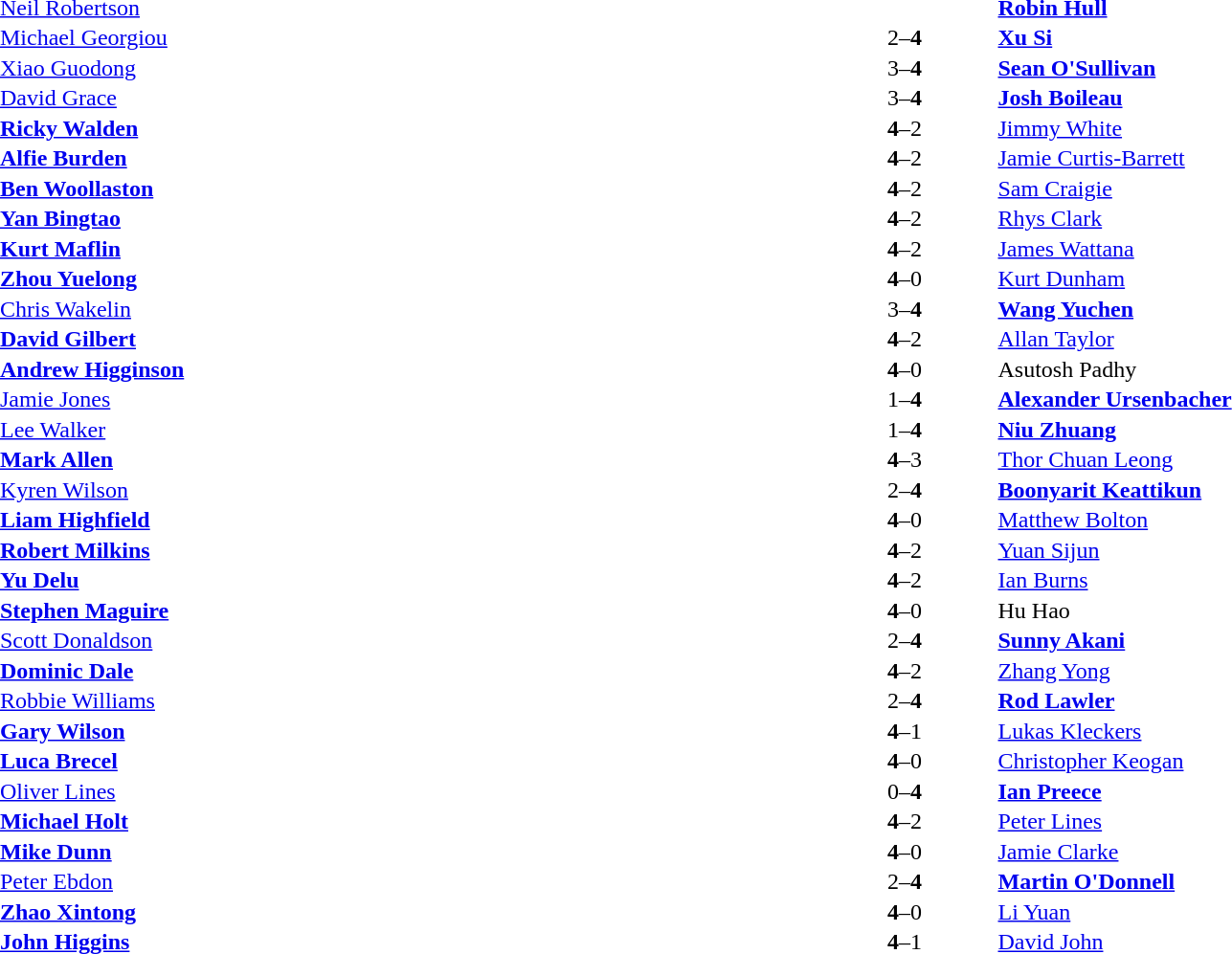<table width="100%" cellspacing="1">
<tr>
<th width=45%></th>
<th width=10%></th>
<th width=45%></th>
</tr>
<tr>
<td> <a href='#'>Neil Robertson</a></td>
<td align="center"></td>
<td> <strong><a href='#'>Robin Hull</a></strong></td>
</tr>
<tr>
<td> <a href='#'>Michael Georgiou</a></td>
<td align="center">2–<strong>4</strong></td>
<td> <strong><a href='#'>Xu Si</a></strong></td>
</tr>
<tr>
<td> <a href='#'>Xiao Guodong</a></td>
<td align="center">3–<strong>4</strong></td>
<td> <strong><a href='#'>Sean O'Sullivan</a></strong></td>
</tr>
<tr>
<td> <a href='#'>David Grace</a></td>
<td align="center">3–<strong>4</strong></td>
<td> <strong><a href='#'>Josh Boileau</a></strong></td>
</tr>
<tr>
<td> <strong><a href='#'>Ricky Walden</a></strong></td>
<td align="center"><strong>4</strong>–2</td>
<td> <a href='#'>Jimmy White</a></td>
</tr>
<tr>
<td> <strong><a href='#'>Alfie Burden</a></strong></td>
<td align="center"><strong>4</strong>–2</td>
<td> <a href='#'>Jamie Curtis-Barrett</a></td>
</tr>
<tr>
<td> <strong><a href='#'>Ben Woollaston</a></strong></td>
<td align="center"><strong>4</strong>–2</td>
<td> <a href='#'>Sam Craigie</a></td>
</tr>
<tr>
<td> <strong><a href='#'>Yan Bingtao</a></strong></td>
<td align="center"><strong>4</strong>–2</td>
<td> <a href='#'>Rhys Clark</a></td>
</tr>
<tr>
<td> <strong><a href='#'>Kurt Maflin</a></strong></td>
<td align="center"><strong>4</strong>–2</td>
<td> <a href='#'>James Wattana</a></td>
</tr>
<tr>
<td> <strong><a href='#'>Zhou Yuelong</a></strong></td>
<td align="center"><strong>4</strong>–0</td>
<td> <a href='#'>Kurt Dunham</a></td>
</tr>
<tr>
<td> <a href='#'>Chris Wakelin</a></td>
<td align="center">3–<strong>4</strong></td>
<td> <strong><a href='#'>Wang Yuchen</a></strong></td>
</tr>
<tr>
<td> <strong><a href='#'>David Gilbert</a></strong></td>
<td align="center"><strong>4</strong>–2</td>
<td> <a href='#'>Allan Taylor</a></td>
</tr>
<tr>
<td> <strong><a href='#'>Andrew Higginson</a></strong></td>
<td align="center"><strong>4</strong>–0</td>
<td> Asutosh Padhy</td>
</tr>
<tr>
<td> <a href='#'>Jamie Jones</a></td>
<td align="center">1–<strong>4</strong></td>
<td> <strong><a href='#'>Alexander Ursenbacher</a></strong></td>
</tr>
<tr>
<td> <a href='#'>Lee Walker</a></td>
<td align="center">1–<strong>4</strong></td>
<td> <strong><a href='#'>Niu Zhuang</a></strong></td>
</tr>
<tr>
<td> <strong><a href='#'>Mark Allen</a></strong></td>
<td align="center"><strong>4</strong>–3</td>
<td> <a href='#'>Thor Chuan Leong</a></td>
</tr>
<tr>
<td> <a href='#'>Kyren Wilson</a></td>
<td align="center">2–<strong>4</strong></td>
<td> <strong><a href='#'>Boonyarit Keattikun</a></strong></td>
</tr>
<tr>
<td> <strong><a href='#'>Liam Highfield</a></strong></td>
<td align="center"><strong>4</strong>–0</td>
<td> <a href='#'>Matthew Bolton</a></td>
</tr>
<tr>
<td> <strong><a href='#'>Robert Milkins</a></strong></td>
<td align="center"><strong>4</strong>–2</td>
<td> <a href='#'>Yuan Sijun</a></td>
</tr>
<tr>
<td> <strong><a href='#'>Yu Delu</a></strong></td>
<td align="center"><strong>4</strong>–2</td>
<td> <a href='#'>Ian Burns</a></td>
</tr>
<tr>
<td> <strong><a href='#'>Stephen Maguire</a></strong></td>
<td align="center"><strong>4</strong>–0</td>
<td> Hu Hao</td>
</tr>
<tr>
<td> <a href='#'>Scott Donaldson</a></td>
<td align="center">2–<strong>4</strong></td>
<td> <strong><a href='#'>Sunny Akani</a></strong></td>
</tr>
<tr>
<td> <strong><a href='#'>Dominic Dale</a></strong></td>
<td align="center"><strong>4</strong>–2</td>
<td> <a href='#'>Zhang Yong</a></td>
</tr>
<tr>
<td> <a href='#'>Robbie Williams</a></td>
<td align="center">2–<strong>4</strong></td>
<td> <strong><a href='#'>Rod Lawler</a></strong></td>
</tr>
<tr>
<td> <strong><a href='#'>Gary Wilson</a></strong></td>
<td align="center"><strong>4</strong>–1</td>
<td> <a href='#'>Lukas Kleckers</a></td>
</tr>
<tr>
<td> <strong><a href='#'>Luca Brecel</a></strong></td>
<td align="center"><strong>4</strong>–0</td>
<td> <a href='#'>Christopher Keogan</a></td>
</tr>
<tr>
<td> <a href='#'>Oliver Lines</a></td>
<td align="center">0–<strong>4</strong></td>
<td> <strong><a href='#'>Ian Preece</a></strong></td>
</tr>
<tr>
<td> <strong><a href='#'>Michael Holt</a></strong></td>
<td align="center"><strong>4</strong>–2</td>
<td> <a href='#'>Peter Lines</a></td>
</tr>
<tr>
<td> <strong><a href='#'>Mike Dunn</a></strong></td>
<td align="center"><strong>4</strong>–0</td>
<td> <a href='#'>Jamie Clarke</a></td>
</tr>
<tr>
<td> <a href='#'>Peter Ebdon</a></td>
<td align="center">2–<strong>4</strong></td>
<td> <strong><a href='#'>Martin O'Donnell</a></strong></td>
</tr>
<tr>
<td> <strong><a href='#'>Zhao Xintong</a></strong></td>
<td align="center"><strong>4</strong>–0</td>
<td> <a href='#'>Li Yuan</a></td>
</tr>
<tr>
<td> <strong><a href='#'>John Higgins</a></strong></td>
<td align="center"><strong>4</strong>–1</td>
<td> <a href='#'>David John</a></td>
</tr>
</table>
